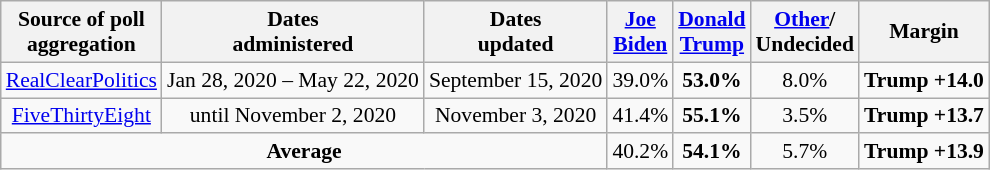<table class="wikitable sortable" style="text-align:center;font-size:90%;line-height:17px">
<tr>
<th>Source of poll<br>aggregation</th>
<th>Dates<br> administered</th>
<th>Dates<br> updated</th>
<th class="unsortable"><a href='#'>Joe<br>Biden</a><br><small></small></th>
<th class="unsortable"><a href='#'>Donald<br>Trump</a><br><small></small></th>
<th class="unsortable"><a href='#'>Other</a>/<br>Undecided<br></th>
<th>Margin</th>
</tr>
<tr>
<td><a href='#'>RealClearPolitics</a></td>
<td>Jan 28, 2020 – May 22, 2020</td>
<td>September 15, 2020</td>
<td>39.0%</td>
<td><strong>53.0%</strong></td>
<td>8.0%</td>
<td><strong>Trump +14.0</strong></td>
</tr>
<tr>
<td><a href='#'>FiveThirtyEight</a></td>
<td>until November 2, 2020</td>
<td>November 3, 2020</td>
<td>41.4%</td>
<td><strong>55.1%</strong></td>
<td>3.5%</td>
<td><strong>Trump +13.7</strong></td>
</tr>
<tr>
<td colspan="3"><strong>Average</strong></td>
<td>40.2%</td>
<td><strong>54.1%</strong></td>
<td>5.7%</td>
<td><strong>Trump +13.9</strong></td>
</tr>
</table>
